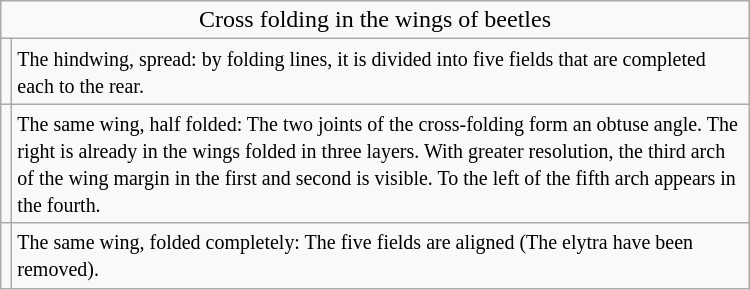<table class="wikitable" style=" width:500px;margin: 1em auto;">
<tr style="text-align:center; ">
<td colspan="2">Cross folding in the wings of beetles</td>
</tr>
<tr>
<td></td>
<td><small>The hindwing, spread: by folding lines, it is divided into five fields that are completed each to the rear.</small></td>
</tr>
<tr>
<td></td>
<td><small>The same wing, half folded: The two joints of the cross-folding form an obtuse angle. The right is already in the wings folded in three layers. With greater resolution, the third arch of the wing margin in the first and second is visible. To the left of the fifth arch appears in the fourth.</small></td>
</tr>
<tr>
<td></td>
<td><small>The same wing, folded completely: The five fields are aligned (The elytra have been removed).</small></td>
</tr>
</table>
